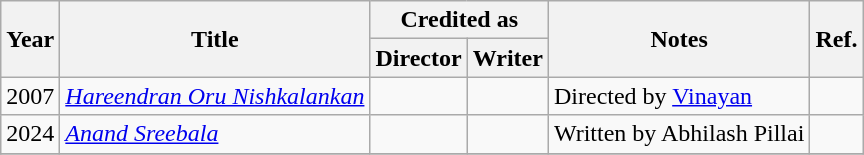<table class="wikitable sortable">
<tr>
<th rowspan="2">Year</th>
<th rowspan="2">Title</th>
<th colspan="2">Credited as</th>
<th rowspan="2" class="unsortable">Notes</th>
<th rowspan="2" class="unsortable">Ref.</th>
</tr>
<tr>
<th>Director</th>
<th>Writer</th>
</tr>
<tr>
<td>2007</td>
<td><em><a href='#'>Hareendran Oru Nishkalankan</a></em></td>
<td></td>
<td></td>
<td>Directed by <a href='#'>Vinayan</a></td>
<td></td>
</tr>
<tr>
<td>2024</td>
<td><em><a href='#'>Anand Sreebala</a></em></td>
<td></td>
<td></td>
<td>Written by Abhilash Pillai</td>
<td></td>
</tr>
<tr>
</tr>
</table>
